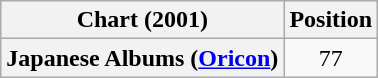<table class="wikitable plainrowheaders" style="text-align:center">
<tr>
<th scope="col">Chart (2001)</th>
<th scope="col">Position</th>
</tr>
<tr>
<th scope="row">Japanese Albums (<a href='#'>Oricon</a>)</th>
<td>77</td>
</tr>
</table>
